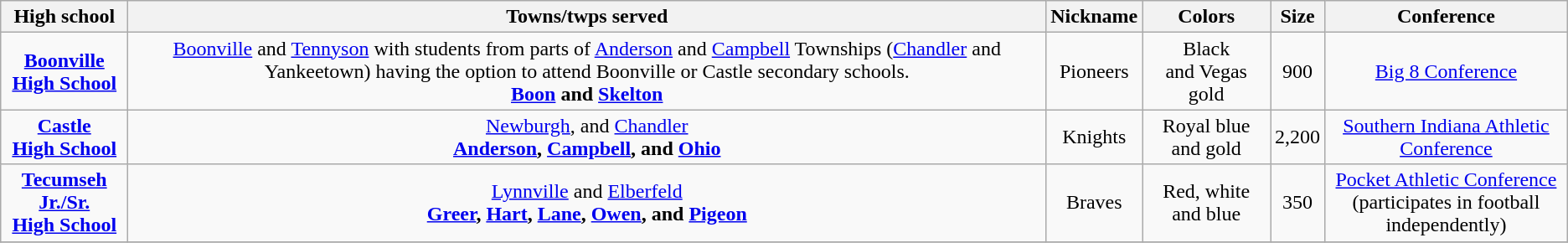<table class="wikitable" style="text-align:center">
<tr>
<th>High school</th>
<th>Towns/twps served</th>
<th>Nickname</th>
<th>Colors</th>
<th>Size</th>
<th>Conference</th>
</tr>
<tr>
<td><strong><a href='#'>Boonville <br> High School</a></strong></td>
<td><a href='#'>Boonville</a> and <a href='#'>Tennyson</a> with students from parts of <a href='#'>Anderson</a> and <a href='#'>Campbell</a> Townships (<a href='#'>Chandler</a> and Yankeetown) having the option to attend Boonville or Castle secondary schools. <br> <strong><a href='#'>Boon</a> and <a href='#'>Skelton</a></strong></td>
<td>Pioneers</td>
<td>Black <br> and Vegas gold<br>  </td>
<td>900</td>
<td><a href='#'>Big 8 Conference</a></td>
</tr>
<tr>
<td><strong><a href='#'>Castle <br> High School</a></strong></td>
<td><a href='#'>Newburgh</a>, and <a href='#'>Chandler</a> <br> <strong><a href='#'>Anderson</a>, <a href='#'>Campbell</a>, and <a href='#'>Ohio</a></strong></td>
<td>Knights</td>
<td>Royal blue and gold <br>  </td>
<td>2,200</td>
<td><a href='#'>Southern Indiana Athletic Conference</a></td>
</tr>
<tr>
<td><strong><a href='#'>Tecumseh Jr./Sr. <br> High School</a></strong></td>
<td><a href='#'>Lynnville</a> and <a href='#'>Elberfeld</a> <br> <strong><a href='#'>Greer</a>, <a href='#'>Hart</a>, <a href='#'>Lane</a>, <a href='#'>Owen</a>, and <a href='#'>Pigeon</a></strong></td>
<td>Braves</td>
<td>Red, white and blue <br>   </td>
<td>350</td>
<td><a href='#'>Pocket Athletic Conference</a><br>(participates in football independently)</td>
</tr>
<tr>
</tr>
</table>
